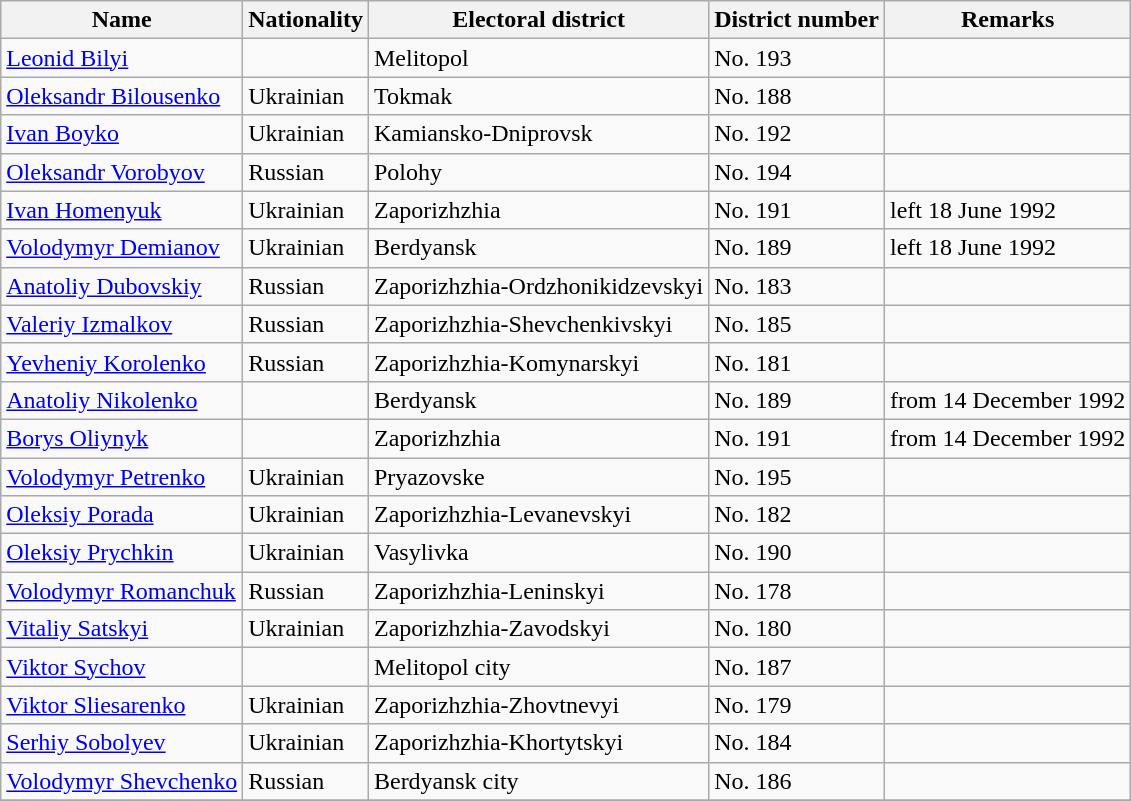<table class="wikitable standard sortable">
<tr>
<th>Name</th>
<th>Nationality</th>
<th>Electoral district</th>
<th>District number</th>
<th>Remarks</th>
</tr>
<tr>
<td><a href='#'>Leonid Bilyi</a></td>
<td></td>
<td>Melitopol</td>
<td>No. 193</td>
<td></td>
</tr>
<tr>
<td><a href='#'>Oleksandr Bilousenko</a></td>
<td>Ukrainian</td>
<td>Tokmak</td>
<td>No. 188</td>
<td></td>
</tr>
<tr>
<td><a href='#'>Ivan Boyko</a></td>
<td>Ukrainian</td>
<td>Kamiansko-Dniprovsk</td>
<td>No. 192</td>
<td></td>
</tr>
<tr>
<td><a href='#'>Oleksandr Vorobyov</a></td>
<td>Russian</td>
<td>Polohy</td>
<td>No. 194</td>
<td></td>
</tr>
<tr>
<td><a href='#'>Ivan Homenyuk</a></td>
<td>Ukrainian</td>
<td>Zaporizhzhia</td>
<td>No. 191</td>
<td>left 18 June 1992</td>
</tr>
<tr>
<td><a href='#'>Volodymyr Demianov</a></td>
<td>Ukrainian</td>
<td>Berdyansk</td>
<td>No. 189</td>
<td>left 18 June 1992</td>
</tr>
<tr>
<td><a href='#'>Anatoliy Dubovskiy</a></td>
<td>Russian</td>
<td>Zaporizhzhia-Ordzhonikidzevskyi</td>
<td>No. 183</td>
<td></td>
</tr>
<tr>
<td><a href='#'>Valeriy Izmalkov</a></td>
<td>Russian</td>
<td>Zaporizhzhia-Shevchenkivskyi</td>
<td>No. 185</td>
<td></td>
</tr>
<tr>
<td><a href='#'>Yevheniy Korolenko</a></td>
<td>Russian</td>
<td>Zaporizhzhia-Komynarskyi</td>
<td>No. 181</td>
<td></td>
</tr>
<tr>
<td><a href='#'>Anatoliy Nikolenko</a></td>
<td></td>
<td>Berdyansk</td>
<td>No. 189</td>
<td>from 14 December 1992</td>
</tr>
<tr>
<td><a href='#'>Borys Oliynyk</a></td>
<td></td>
<td>Zaporizhzhia</td>
<td>No. 191</td>
<td>from 14 December 1992</td>
</tr>
<tr>
<td><a href='#'>Volodymyr Petrenko</a></td>
<td>Ukrainian</td>
<td>Pryazovske</td>
<td>No. 195</td>
<td></td>
</tr>
<tr>
<td><a href='#'>Oleksiy Porada</a></td>
<td>Ukrainian</td>
<td>Zaporizhzhia-Levanevskyi</td>
<td>No. 182</td>
<td></td>
</tr>
<tr>
<td><a href='#'>Oleksiy Prychkin</a></td>
<td>Ukrainian</td>
<td>Vasylivka</td>
<td>No. 190</td>
<td></td>
</tr>
<tr>
<td><a href='#'>Volodymyr Romanchuk</a></td>
<td>Russian</td>
<td>Zaporizhzhia-Leninskyi</td>
<td>No. 178</td>
<td></td>
</tr>
<tr>
<td><a href='#'>Vitaliy Satskyi</a></td>
<td>Ukrainian</td>
<td>Zaporizhzhia-Zavodskyi</td>
<td>No. 180</td>
<td></td>
</tr>
<tr>
<td><a href='#'>Viktor Sychov</a></td>
<td></td>
<td>Melitopol city</td>
<td>No. 187</td>
<td></td>
</tr>
<tr>
<td><a href='#'>Viktor Sliesarenko</a></td>
<td>Ukrainian</td>
<td>Zaporizhzhia-Zhovtnevyi</td>
<td>No. 179</td>
<td></td>
</tr>
<tr>
<td><a href='#'>Serhiy Sobolyev</a></td>
<td>Ukrainian</td>
<td>Zaporizhzhia-Khortytskyi</td>
<td>No. 184</td>
<td></td>
</tr>
<tr>
<td><a href='#'>Volodymyr Shevchenko</a></td>
<td>Russian</td>
<td>Berdyansk city</td>
<td>No. 186</td>
<td></td>
</tr>
<tr>
</tr>
</table>
